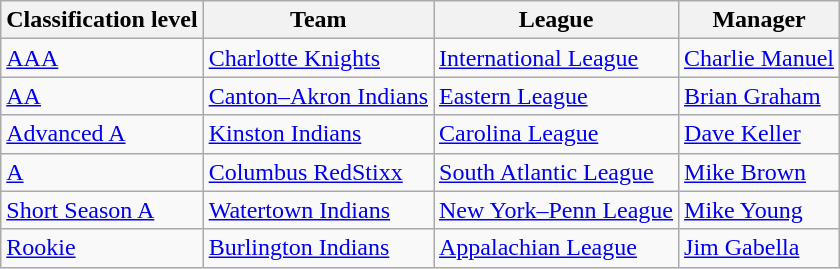<table class="wikitable" border="1">
<tr>
<th>Classification level</th>
<th>Team</th>
<th>League</th>
<th>Manager</th>
</tr>
<tr>
<td><a href='#'>AAA</a></td>
<td><a href='#'>Charlotte Knights</a></td>
<td><a href='#'>International League</a></td>
<td><a href='#'>Charlie Manuel</a></td>
</tr>
<tr>
<td><a href='#'>AA</a></td>
<td><a href='#'>Canton–Akron Indians</a></td>
<td><a href='#'>Eastern League</a></td>
<td><a href='#'>Brian Graham</a></td>
</tr>
<tr>
<td><a href='#'>Advanced A</a></td>
<td><a href='#'>Kinston Indians</a></td>
<td><a href='#'>Carolina League</a></td>
<td><a href='#'>Dave Keller</a></td>
</tr>
<tr>
<td><a href='#'>A</a></td>
<td><a href='#'>Columbus RedStixx</a></td>
<td><a href='#'>South Atlantic League</a></td>
<td><a href='#'>Mike Brown</a></td>
</tr>
<tr>
<td><a href='#'>Short Season A</a></td>
<td><a href='#'>Watertown Indians</a></td>
<td><a href='#'>New York–Penn League</a></td>
<td><a href='#'>Mike Young</a></td>
</tr>
<tr>
<td><a href='#'>Rookie</a></td>
<td><a href='#'>Burlington Indians</a></td>
<td><a href='#'>Appalachian League</a></td>
<td><a href='#'>Jim Gabella</a></td>
</tr>
</table>
